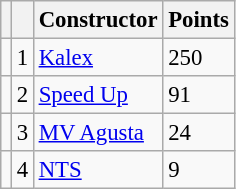<table class="wikitable" style="font-size: 95%;">
<tr>
<th></th>
<th></th>
<th>Constructor</th>
<th>Points</th>
</tr>
<tr>
<td></td>
<td align=center>1</td>
<td> <a href='#'>Kalex</a></td>
<td align=left>250</td>
</tr>
<tr>
<td></td>
<td align=center>2</td>
<td> <a href='#'>Speed Up</a></td>
<td align=left>91</td>
</tr>
<tr>
<td></td>
<td align=center>3</td>
<td> <a href='#'>MV Agusta</a></td>
<td align=left>24</td>
</tr>
<tr>
<td></td>
<td align=center>4</td>
<td> <a href='#'>NTS</a></td>
<td align=left>9</td>
</tr>
</table>
